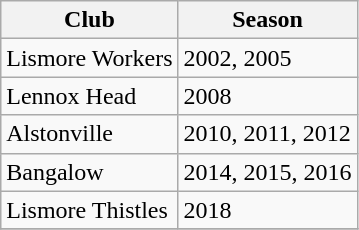<table class="wikitable">
<tr>
<th>Club</th>
<th>Season</th>
</tr>
<tr>
<td>Lismore Workers</td>
<td>2002, 2005</td>
</tr>
<tr>
<td>Lennox Head</td>
<td>2008</td>
</tr>
<tr>
<td>Alstonville</td>
<td>2010, 2011, 2012</td>
</tr>
<tr>
<td>Bangalow</td>
<td>2014, 2015, 2016</td>
</tr>
<tr>
<td>Lismore Thistles</td>
<td>2018</td>
</tr>
<tr>
</tr>
</table>
